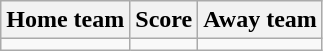<table class="wikitable" style="text-align: center">
<tr>
<th>Home team</th>
<th>Score</th>
<th>Away team</th>
</tr>
<tr>
<td></td>
<td></td>
<td></td>
</tr>
</table>
